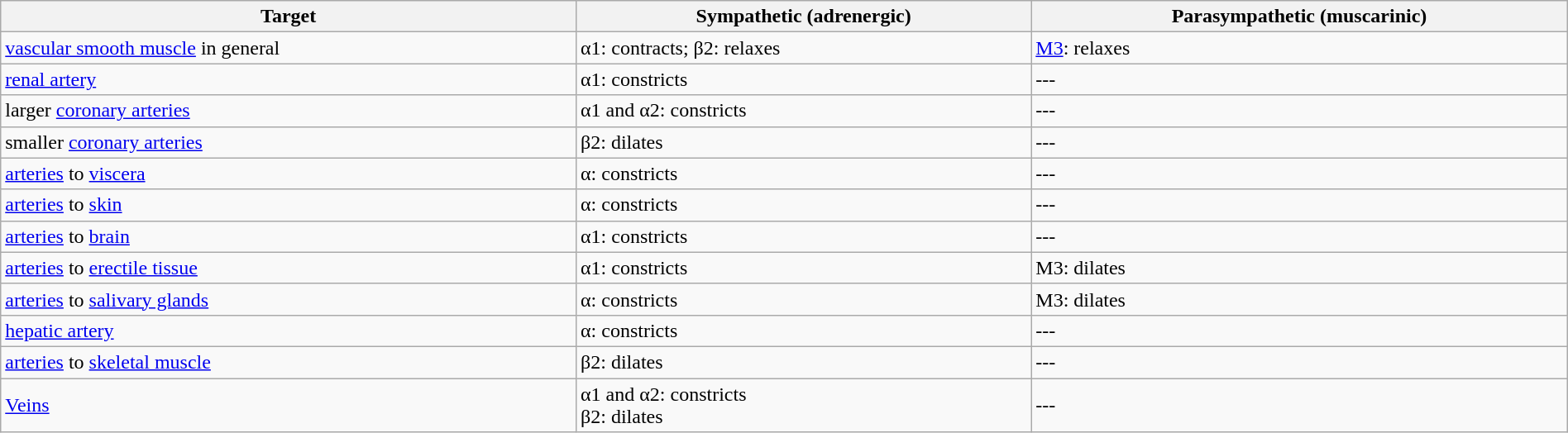<table class="wikitable" width=100%>
<tr>
<th>Target</th>
<th>Sympathetic  (adrenergic)</th>
<th>Parasympathetic (muscarinic)</th>
</tr>
<tr>
<td><a href='#'>vascular smooth muscle</a> in general</td>
<td>α1: contracts; β2: relaxes</td>
<td><a href='#'>M3</a>: relaxes</td>
</tr>
<tr>
<td><a href='#'>renal artery</a></td>
<td>α1: constricts</td>
<td>---</td>
</tr>
<tr>
<td>larger <a href='#'>coronary arteries</a></td>
<td>α1 and α2: constricts</td>
<td>---</td>
</tr>
<tr>
<td>smaller <a href='#'>coronary arteries</a></td>
<td>β2: dilates</td>
<td>---</td>
</tr>
<tr>
<td><a href='#'>arteries</a> to <a href='#'>viscera</a></td>
<td>α: constricts</td>
<td>---</td>
</tr>
<tr>
<td><a href='#'>arteries</a> to <a href='#'>skin</a></td>
<td>α: constricts</td>
<td>---</td>
</tr>
<tr>
<td><a href='#'>arteries</a> to <a href='#'>brain</a></td>
<td>α1: constricts</td>
<td>---</td>
</tr>
<tr>
<td><a href='#'>arteries</a> to <a href='#'>erectile tissue</a></td>
<td>α1: constricts</td>
<td>M3: dilates</td>
</tr>
<tr>
<td><a href='#'>arteries</a> to <a href='#'>salivary glands</a></td>
<td>α: constricts</td>
<td>M3: dilates</td>
</tr>
<tr>
<td><a href='#'>hepatic artery</a></td>
<td>α: constricts</td>
<td>---</td>
</tr>
<tr>
<td><a href='#'>arteries</a> to <a href='#'>skeletal muscle</a></td>
<td>β2: dilates</td>
<td>---</td>
</tr>
<tr>
<td><a href='#'>Veins</a></td>
<td>α1 and α2: constricts <br> β2: dilates</td>
<td>---</td>
</tr>
</table>
